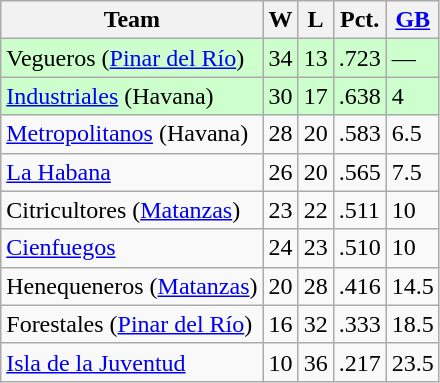<table class="wikitable">
<tr>
<th>Team</th>
<th>W</th>
<th>L</th>
<th>Pct.</th>
<th><a href='#'>GB</a></th>
</tr>
<tr style="background-color:#ccffcc;">
<td>Vegueros (<a href='#'>Pinar del Río</a>)</td>
<td>34</td>
<td>13</td>
<td>.723</td>
<td>—</td>
</tr>
<tr style="background-color:#ccffcc;">
<td><a href='#'>Industriales</a> (Havana)</td>
<td>30</td>
<td>17</td>
<td>.638</td>
<td>4</td>
</tr>
<tr>
<td><a href='#'>Metropolitanos</a> (Havana)</td>
<td>28</td>
<td>20</td>
<td>.583</td>
<td>6.5</td>
</tr>
<tr>
<td><a href='#'>La Habana</a></td>
<td>26</td>
<td>20</td>
<td>.565</td>
<td>7.5</td>
</tr>
<tr>
<td>Citricultores (<a href='#'>Matanzas</a>)</td>
<td>23</td>
<td>22</td>
<td>.511</td>
<td>10</td>
</tr>
<tr>
<td><a href='#'>Cienfuegos</a></td>
<td>24</td>
<td>23</td>
<td>.510</td>
<td>10</td>
</tr>
<tr>
<td>Henequeneros (<a href='#'>Matanzas</a>)</td>
<td>20</td>
<td>28</td>
<td>.416</td>
<td>14.5</td>
</tr>
<tr>
<td>Forestales (<a href='#'>Pinar del Río</a>)</td>
<td>16</td>
<td>32</td>
<td>.333</td>
<td>18.5</td>
</tr>
<tr>
<td><a href='#'>Isla de la Juventud</a></td>
<td>10</td>
<td>36</td>
<td>.217</td>
<td>23.5</td>
</tr>
</table>
